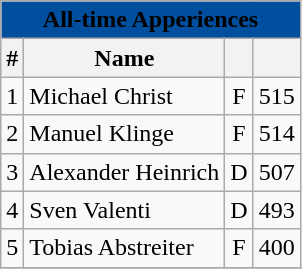<table class="sortable wikitable" style="text-align:center; float:left; margin-right:2px;">
<tr>
<th style="background:#004F9E;" colspan="4"><span>All-time Apperiences</span></th>
</tr>
<tr>
<th>#</th>
<th>Name</th>
<th></th>
<th></th>
</tr>
<tr>
<td align=left>1</td>
<td align=left> Michael Christ</td>
<td>F</td>
<td>515</td>
</tr>
<tr>
<td align=left>2</td>
<td align=left> Manuel Klinge</td>
<td>F</td>
<td>514</td>
</tr>
<tr>
<td align=left>3</td>
<td align=left> Alexander Heinrich</td>
<td>D</td>
<td>507</td>
</tr>
<tr>
<td align=left>4</td>
<td align=left> Sven Valenti</td>
<td>D</td>
<td>493</td>
</tr>
<tr>
<td align=left>5</td>
<td align=left> Tobias Abstreiter</td>
<td>F</td>
<td>400</td>
</tr>
<tr>
</tr>
</table>
